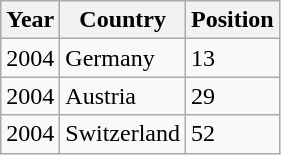<table class="wikitable">
<tr>
<th>Year</th>
<th>Country</th>
<th>Position</th>
</tr>
<tr>
<td>2004</td>
<td>Germany</td>
<td>13</td>
</tr>
<tr>
<td>2004</td>
<td>Austria</td>
<td>29</td>
</tr>
<tr>
<td>2004</td>
<td>Switzerland</td>
<td>52</td>
</tr>
</table>
